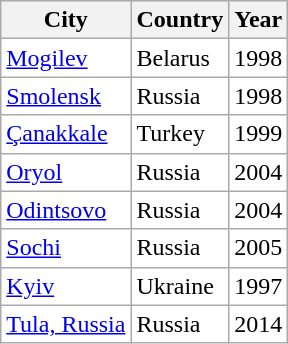<table class="wikitable" style="background:white;">
<tr>
<th>City</th>
<th>Country</th>
<th>Year</th>
</tr>
<tr>
<td><a href='#'>Mogilev</a></td>
<td> Belarus</td>
<td>1998</td>
</tr>
<tr>
<td><a href='#'>Smolensk</a></td>
<td> Russia</td>
<td>1998</td>
</tr>
<tr>
<td><a href='#'>Çanakkale</a></td>
<td> Turkey</td>
<td>1999</td>
</tr>
<tr>
<td><a href='#'>Oryol</a></td>
<td> Russia</td>
<td>2004</td>
</tr>
<tr>
<td><a href='#'>Odintsovo</a></td>
<td> Russia</td>
<td>2004</td>
</tr>
<tr>
<td><a href='#'>Sochi</a></td>
<td> Russia</td>
<td>2005</td>
</tr>
<tr>
<td><a href='#'>Kyiv</a></td>
<td> Ukraine</td>
<td>1997</td>
</tr>
<tr>
<td><a href='#'>Tula, Russia</a></td>
<td> Russia</td>
<td>2014</td>
</tr>
</table>
